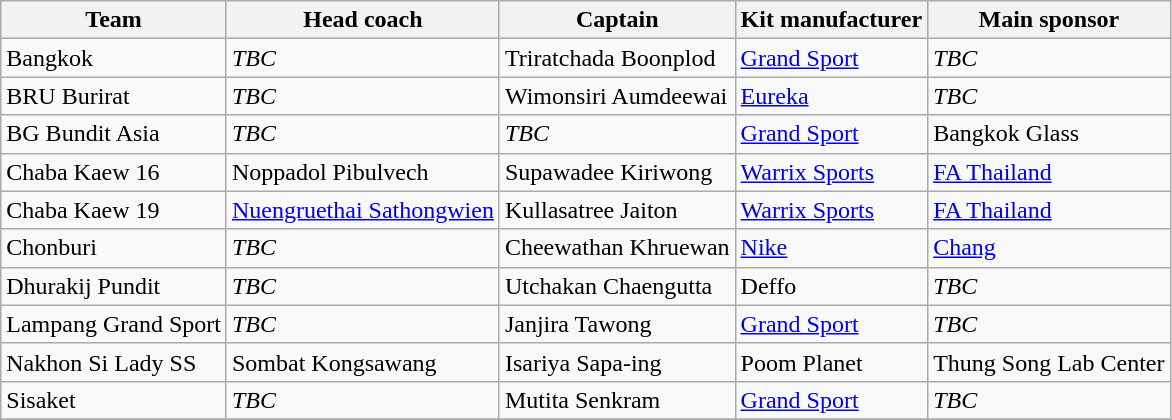<table class="wikitable sortable" style="text-align: left;">
<tr>
<th>Team</th>
<th>Head coach</th>
<th>Captain</th>
<th>Kit manufacturer</th>
<th>Main sponsor</th>
</tr>
<tr>
<td>Bangkok</td>
<td> <em>TBC</em></td>
<td> Triratchada Boonplod</td>
<td><a href='#'>Grand Sport</a></td>
<td> <em>TBC</em></td>
</tr>
<tr>
<td>BRU Burirat</td>
<td> <em>TBC</em></td>
<td> Wimonsiri Aumdeewai</td>
<td><a href='#'>Eureka</a></td>
<td> <em>TBC</em></td>
</tr>
<tr>
<td>BG Bundit Asia</td>
<td> <em>TBC</em></td>
<td> <em>TBC</em></td>
<td><a href='#'>Grand Sport</a></td>
<td>Bangkok Glass</td>
</tr>
<tr>
<td>Chaba Kaew 16</td>
<td> Noppadol Pibulvech</td>
<td> Supawadee Kiriwong</td>
<td><a href='#'>Warrix Sports</a></td>
<td><a href='#'>FA Thailand</a></td>
</tr>
<tr>
<td>Chaba Kaew 19</td>
<td> <a href='#'>Nuengruethai Sathongwien</a></td>
<td> Kullasatree Jaiton</td>
<td><a href='#'>Warrix Sports</a></td>
<td><a href='#'>FA Thailand</a></td>
</tr>
<tr>
<td>Chonburi</td>
<td> <em>TBC</em></td>
<td> Cheewathan Khruewan</td>
<td><a href='#'>Nike</a></td>
<td><a href='#'>Chang</a></td>
</tr>
<tr>
<td>Dhurakij Pundit</td>
<td> <em>TBC</em></td>
<td> Utchakan Chaengutta</td>
<td>Deffo</td>
<td> <em>TBC</em></td>
</tr>
<tr>
<td>Lampang Grand Sport</td>
<td> <em>TBC</em></td>
<td> Janjira Tawong</td>
<td><a href='#'>Grand Sport</a></td>
<td> <em>TBC</em></td>
</tr>
<tr>
<td>Nakhon Si Lady SS</td>
<td> Sombat Kongsawang</td>
<td> Isariya Sapa-ing</td>
<td>Poom Planet</td>
<td>Thung Song Lab Center</td>
</tr>
<tr>
<td>Sisaket</td>
<td> <em>TBC</em></td>
<td> Mutita Senkram</td>
<td><a href='#'>Grand Sport</a></td>
<td> <em>TBC</em></td>
</tr>
<tr>
</tr>
</table>
